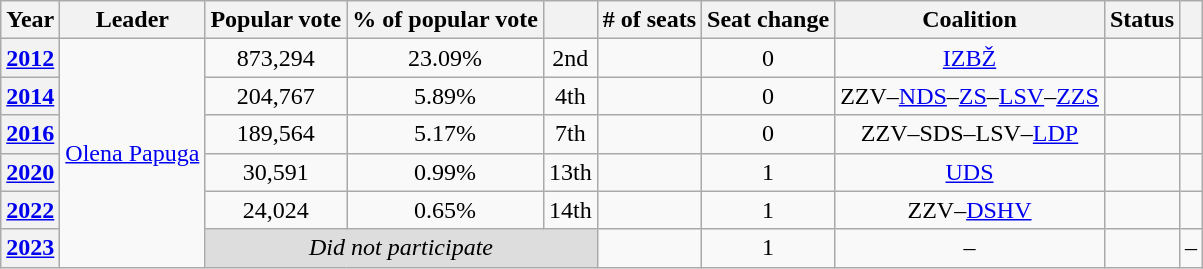<table class="wikitable" style="text-align:center">
<tr>
<th>Year</th>
<th>Leader</th>
<th>Popular vote</th>
<th>% of popular vote</th>
<th></th>
<th># of seats</th>
<th>Seat change</th>
<th>Coalition</th>
<th>Status</th>
<th></th>
</tr>
<tr>
<th><a href='#'>2012</a></th>
<td rowspan="7" align="center"><a href='#'>Olena Papuga</a></td>
<td>873,294</td>
<td>23.09%</td>
<td> 2nd</td>
<td></td>
<td> 0</td>
<td><a href='#'>IZBŽ</a></td>
<td></td>
<td></td>
</tr>
<tr>
<th><a href='#'>2014</a></th>
<td>204,767</td>
<td>5.89%</td>
<td> 4th</td>
<td></td>
<td> 0</td>
<td>ZZV–<a href='#'>NDS</a>–<a href='#'>ZS</a>–<a href='#'>LSV</a>–<a href='#'>ZZS</a></td>
<td></td>
<td></td>
</tr>
<tr>
<th><a href='#'>2016</a></th>
<td>189,564</td>
<td>5.17%</td>
<td> 7th</td>
<td></td>
<td> 0</td>
<td>ZZV–SDS–LSV–<a href='#'>LDP</a></td>
<td></td>
<td></td>
</tr>
<tr>
<th><a href='#'>2020</a></th>
<td>30,591</td>
<td>0.99%</td>
<td> 13th</td>
<td></td>
<td> 1</td>
<td><a href='#'>UDS</a></td>
<td></td>
<td></td>
</tr>
<tr>
<th><a href='#'>2022</a></th>
<td>24,024</td>
<td>0.65%</td>
<td> 14th</td>
<td></td>
<td> 1</td>
<td>ZZV–<a href='#'>DSHV</a></td>
<td></td>
<td></td>
</tr>
<tr>
<th><a href='#'>2023</a></th>
<td colspan="3" style="background:#ddd"><em>Did not participate</em></td>
<td></td>
<td> 1</td>
<td>–</td>
<td></td>
<td>–</td>
</tr>
</table>
